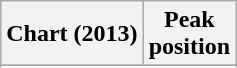<table class="wikitable sortable">
<tr>
<th>Chart (2013)</th>
<th>Peak<br>position</th>
</tr>
<tr>
</tr>
<tr>
</tr>
<tr>
</tr>
<tr>
</tr>
<tr>
</tr>
</table>
